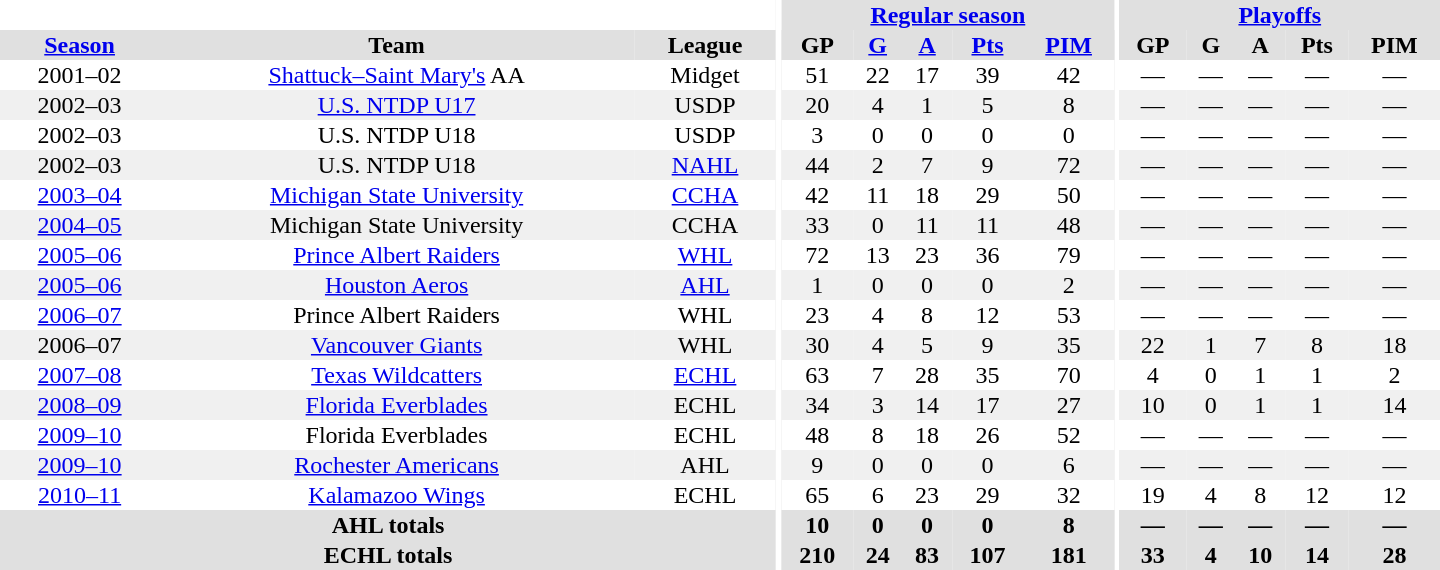<table border="0" cellpadding="1" cellspacing="0" style="text-align:center; width:60em">
<tr bgcolor="#e0e0e0">
<th colspan="3" bgcolor="#ffffff"></th>
<th rowspan="99" bgcolor="#ffffff"></th>
<th colspan="5"><a href='#'>Regular season</a></th>
<th rowspan="99" bgcolor="#ffffff"></th>
<th colspan="5"><a href='#'>Playoffs</a></th>
</tr>
<tr bgcolor="#e0e0e0">
<th><a href='#'>Season</a></th>
<th>Team</th>
<th>League</th>
<th>GP</th>
<th><a href='#'>G</a></th>
<th><a href='#'>A</a></th>
<th><a href='#'>Pts</a></th>
<th><a href='#'>PIM</a></th>
<th>GP</th>
<th>G</th>
<th>A</th>
<th>Pts</th>
<th>PIM</th>
</tr>
<tr>
<td>2001–02</td>
<td><a href='#'>Shattuck–Saint Mary's</a> AA</td>
<td>Midget</td>
<td>51</td>
<td>22</td>
<td>17</td>
<td>39</td>
<td>42</td>
<td>—</td>
<td>—</td>
<td>—</td>
<td>—</td>
<td>—</td>
</tr>
<tr bgcolor="#f0f0f0">
<td>2002–03</td>
<td><a href='#'>U.S. NTDP U17</a></td>
<td>USDP</td>
<td>20</td>
<td>4</td>
<td>1</td>
<td>5</td>
<td>8</td>
<td>—</td>
<td>—</td>
<td>—</td>
<td>—</td>
<td>—</td>
</tr>
<tr>
<td>2002–03</td>
<td>U.S. NTDP U18</td>
<td>USDP</td>
<td>3</td>
<td>0</td>
<td>0</td>
<td>0</td>
<td>0</td>
<td>—</td>
<td>—</td>
<td>—</td>
<td>—</td>
<td>—</td>
</tr>
<tr bgcolor="#f0f0f0">
<td>2002–03</td>
<td>U.S. NTDP U18</td>
<td><a href='#'>NAHL</a></td>
<td>44</td>
<td>2</td>
<td>7</td>
<td>9</td>
<td>72</td>
<td>—</td>
<td>—</td>
<td>—</td>
<td>—</td>
<td>—</td>
</tr>
<tr>
<td><a href='#'>2003–04</a></td>
<td><a href='#'>Michigan State University</a></td>
<td><a href='#'>CCHA</a></td>
<td>42</td>
<td>11</td>
<td>18</td>
<td>29</td>
<td>50</td>
<td>—</td>
<td>—</td>
<td>—</td>
<td>—</td>
<td>—</td>
</tr>
<tr bgcolor="#f0f0f0">
<td><a href='#'>2004–05</a></td>
<td>Michigan State University</td>
<td>CCHA</td>
<td>33</td>
<td>0</td>
<td>11</td>
<td>11</td>
<td>48</td>
<td>—</td>
<td>—</td>
<td>—</td>
<td>—</td>
<td>—</td>
</tr>
<tr>
<td><a href='#'>2005–06</a></td>
<td><a href='#'>Prince Albert Raiders</a></td>
<td><a href='#'>WHL</a></td>
<td>72</td>
<td>13</td>
<td>23</td>
<td>36</td>
<td>79</td>
<td>—</td>
<td>—</td>
<td>—</td>
<td>—</td>
<td>—</td>
</tr>
<tr bgcolor="#f0f0f0">
<td><a href='#'>2005–06</a></td>
<td><a href='#'>Houston Aeros</a></td>
<td><a href='#'>AHL</a></td>
<td>1</td>
<td>0</td>
<td>0</td>
<td>0</td>
<td>2</td>
<td>—</td>
<td>—</td>
<td>—</td>
<td>—</td>
<td>—</td>
</tr>
<tr>
<td><a href='#'>2006–07</a></td>
<td>Prince Albert Raiders</td>
<td>WHL</td>
<td>23</td>
<td>4</td>
<td>8</td>
<td>12</td>
<td>53</td>
<td>—</td>
<td>—</td>
<td>—</td>
<td>—</td>
<td>—</td>
</tr>
<tr bgcolor="#f0f0f0">
<td>2006–07</td>
<td><a href='#'>Vancouver Giants</a></td>
<td>WHL</td>
<td>30</td>
<td>4</td>
<td>5</td>
<td>9</td>
<td>35</td>
<td>22</td>
<td>1</td>
<td>7</td>
<td>8</td>
<td>18</td>
</tr>
<tr>
<td><a href='#'>2007–08</a></td>
<td><a href='#'>Texas Wildcatters</a></td>
<td><a href='#'>ECHL</a></td>
<td>63</td>
<td>7</td>
<td>28</td>
<td>35</td>
<td>70</td>
<td>4</td>
<td>0</td>
<td>1</td>
<td>1</td>
<td>2</td>
</tr>
<tr bgcolor="#f0f0f0">
<td><a href='#'>2008–09</a></td>
<td><a href='#'>Florida Everblades</a></td>
<td>ECHL</td>
<td>34</td>
<td>3</td>
<td>14</td>
<td>17</td>
<td>27</td>
<td>10</td>
<td>0</td>
<td>1</td>
<td>1</td>
<td>14</td>
</tr>
<tr>
<td><a href='#'>2009–10</a></td>
<td>Florida Everblades</td>
<td>ECHL</td>
<td>48</td>
<td>8</td>
<td>18</td>
<td>26</td>
<td>52</td>
<td>—</td>
<td>—</td>
<td>—</td>
<td>—</td>
<td>—</td>
</tr>
<tr bgcolor="#f0f0f0">
<td><a href='#'>2009–10</a></td>
<td><a href='#'>Rochester Americans</a></td>
<td>AHL</td>
<td>9</td>
<td>0</td>
<td>0</td>
<td>0</td>
<td>6</td>
<td>—</td>
<td>—</td>
<td>—</td>
<td>—</td>
<td>—</td>
</tr>
<tr>
<td><a href='#'>2010–11</a></td>
<td><a href='#'>Kalamazoo Wings</a></td>
<td>ECHL</td>
<td>65</td>
<td>6</td>
<td>23</td>
<td>29</td>
<td>32</td>
<td>19</td>
<td>4</td>
<td>8</td>
<td>12</td>
<td>12</td>
</tr>
<tr bgcolor="#e0e0e0">
<th colspan="3">AHL totals</th>
<th>10</th>
<th>0</th>
<th>0</th>
<th>0</th>
<th>8</th>
<th>—</th>
<th>—</th>
<th>—</th>
<th>—</th>
<th>—</th>
</tr>
<tr bgcolor="#e0e0e0">
<th colspan="3">ECHL totals</th>
<th>210</th>
<th>24</th>
<th>83</th>
<th>107</th>
<th>181</th>
<th>33</th>
<th>4</th>
<th>10</th>
<th>14</th>
<th>28</th>
</tr>
</table>
